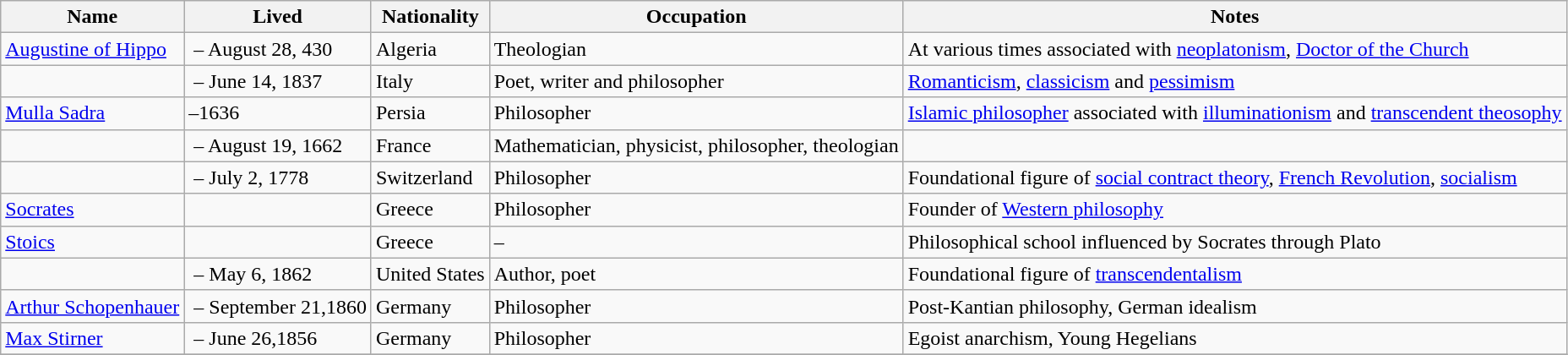<table class="sortable wikitable">
<tr>
<th>Name</th>
<th>Lived</th>
<th>Nationality</th>
<th>Occupation</th>
<th class="unsortable">Notes</th>
</tr>
<tr>
<td><a href='#'>Augustine of Hippo</a></td>
<td> – August 28, 430</td>
<td>Algeria</td>
<td>Theologian</td>
<td>At various times associated with <a href='#'>neoplatonism</a>, <a href='#'>Doctor of the Church</a></td>
</tr>
<tr>
<td></td>
<td> – June 14, 1837</td>
<td>Italy</td>
<td>Poet, writer and philosopher</td>
<td><a href='#'>Romanticism</a>, <a href='#'>classicism</a> and <a href='#'>pessimism</a></td>
</tr>
<tr>
<td><a href='#'>Mulla Sadra</a></td>
<td>–1636</td>
<td>Persia</td>
<td>Philosopher</td>
<td><a href='#'>Islamic philosopher</a> associated with <a href='#'>illuminationism</a> and <a href='#'>transcendent theosophy</a></td>
</tr>
<tr>
<td></td>
<td> – August 19, 1662</td>
<td>France</td>
<td>Mathematician, physicist, philosopher, theologian</td>
<td></td>
</tr>
<tr>
<td></td>
<td> – July 2, 1778</td>
<td>Switzerland</td>
<td>Philosopher</td>
<td>Foundational figure of <a href='#'>social contract theory</a>, <a href='#'>French Revolution</a>, <a href='#'>socialism</a></td>
</tr>
<tr>
<td><a href='#'>Socrates</a></td>
<td></td>
<td>Greece</td>
<td>Philosopher</td>
<td>Founder of <a href='#'>Western philosophy</a></td>
</tr>
<tr>
<td><a href='#'>Stoics</a></td>
<td></td>
<td>Greece</td>
<td>–</td>
<td>Philosophical school influenced by Socrates through Plato</td>
</tr>
<tr>
<td></td>
<td> – May 6, 1862</td>
<td>United States</td>
<td>Author, poet</td>
<td>Foundational figure of <a href='#'>transcendentalism</a></td>
</tr>
<tr>
<td><a href='#'>Arthur Schopenhauer</a></td>
<td>  – September 21,1860</td>
<td>Germany</td>
<td>Philosopher</td>
<td>Post-Kantian philosophy, German idealism</td>
</tr>
<tr>
<td><a href='#'>Max Stirner</a></td>
<td>  – June 26,1856</td>
<td>Germany</td>
<td>Philosopher</td>
<td>Egoist anarchism, Young Hegelians</td>
</tr>
<tr>
</tr>
</table>
